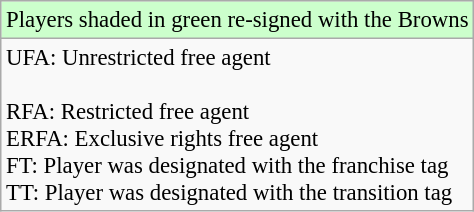<table class="wikitable" style="font-size: 95%;">
<tr bgcolor="#ccffcc">
<td>Players shaded in green re-signed with the Browns</td>
</tr>
<tr>
<td>UFA: Unrestricted free agent<br><br>RFA: Restricted free agent<br>
ERFA: Exclusive rights free agent<br>
FT: Player was designated with the franchise tag<br>
TT: Player was designated with the transition tag</td>
</tr>
</table>
